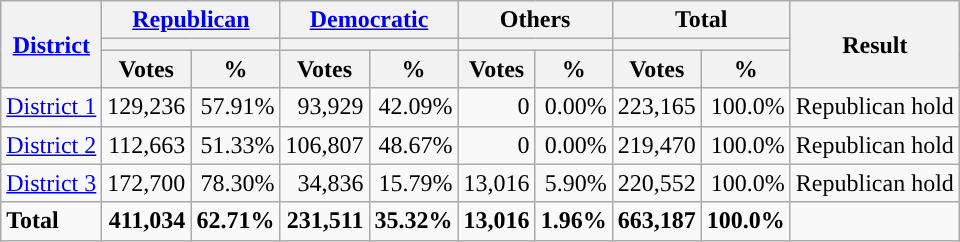<table class="wikitable plainrowheaders sortable" style="font-size:100%; text-align:right;">
<tr>
<th scope=col rowspan=3><a href='#'>District</a></th>
<th scope=col colspan=2><a href='#'>Republican</a></th>
<th scope=col colspan=2><a href='#'>Democratic</a></th>
<th scope=col colspan=2>Others</th>
<th scope=col colspan=2>Total</th>
<th scope=col rowspan=3>Result</th>
</tr>
<tr>
<th scope=col colspan=2 style="background:"></th>
<th scope=col colspan=2 style="background:"></th>
<th scope=col colspan=2></th>
<th scope=col colspan=2></th>
</tr>
<tr>
<th scope=col data-sort-type="number">Votes</th>
<th scope=col data-sort-type="number">%</th>
<th scope=col data-sort-type="number">Votes</th>
<th scope=col data-sort-type="number">%</th>
<th scope=col data-sort-type="number">Votes</th>
<th scope=col data-sort-type="number">%</th>
<th scope=col data-sort-type="number">Votes</th>
<th scope=col data-sort-type="number">%</th>
</tr>
<tr>
<td align=left><a href='#'>District 1</a></td>
<td>129,236</td>
<td>57.91%</td>
<td>93,929</td>
<td>42.09%</td>
<td>0</td>
<td>0.00%</td>
<td>223,165</td>
<td>100.0%</td>
<td align=left>Republican hold</td>
</tr>
<tr>
<td align=left><a href='#'>District 2</a></td>
<td>112,663</td>
<td>51.33%</td>
<td>106,807</td>
<td>48.67%</td>
<td>0</td>
<td>0.00%</td>
<td>219,470</td>
<td>100.0%</td>
<td align=left>Republican hold</td>
</tr>
<tr>
<td align=left><a href='#'>District 3</a></td>
<td>172,700</td>
<td>78.30%</td>
<td>34,836</td>
<td>15.79%</td>
<td>13,016</td>
<td>5.90%</td>
<td>220,552</td>
<td>100.0%</td>
<td align=left>Republican hold</td>
</tr>
<tr class="sortbottom" style="font-weight:bold">
<td align=left>Total</td>
<td>411,034</td>
<td>62.71%</td>
<td>231,511</td>
<td>35.32%</td>
<td>13,016</td>
<td>1.96%</td>
<td>663,187</td>
<td>100.0%</td>
<td></td>
</tr>
</table>
